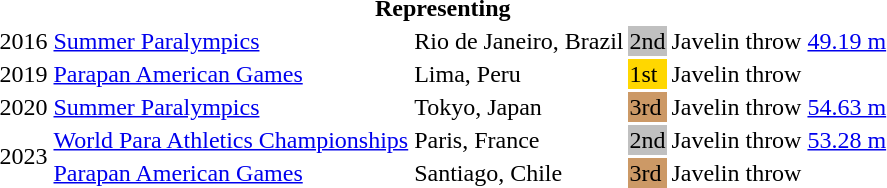<table>
<tr>
<th colspan="6">Representing </th>
</tr>
<tr>
<td>2016</td>
<td><a href='#'>Summer Paralympics</a></td>
<td>Rio de Janeiro, Brazil</td>
<td bgcolor="silver">2nd</td>
<td>Javelin throw</td>
<td><a href='#'>49.19 m</a></td>
</tr>
<tr>
<td>2019</td>
<td><a href='#'>Parapan American Games</a></td>
<td>Lima, Peru</td>
<td bgcolor="gold">1st</td>
<td>Javelin throw</td>
<td></td>
</tr>
<tr>
<td>2020</td>
<td><a href='#'>Summer Paralympics</a></td>
<td>Tokyo, Japan</td>
<td bgcolor="cc9966">3rd</td>
<td>Javelin throw</td>
<td><a href='#'>54.63 m</a></td>
</tr>
<tr>
<td rowspan=2>2023</td>
<td><a href='#'>World Para Athletics Championships</a></td>
<td>Paris, France</td>
<td bgcolor="silver">2nd</td>
<td>Javelin throw</td>
<td><a href='#'>53.28 m</a></td>
</tr>
<tr>
<td><a href='#'>Parapan American Games</a></td>
<td>Santiago, Chile</td>
<td bgcolor="cc9966">3rd</td>
<td>Javelin throw</td>
<td></td>
</tr>
</table>
